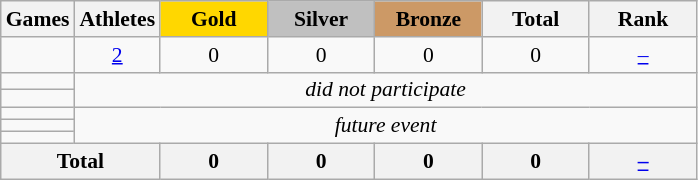<table class="wikitable" style="text-align:center; font-size:90%;">
<tr>
<th>Games</th>
<th>Athletes</th>
<td style="background:gold; width:4.5em; font-weight:bold;">Gold</td>
<td style="background:silver; width:4.5em; font-weight:bold;">Silver</td>
<td style="background:#cc9966; width:4.5em; font-weight:bold;">Bronze</td>
<th style="width:4.5em; font-weight:bold;">Total</th>
<th style="width:4.5em; font-weight:bold;">Rank</th>
</tr>
<tr>
<td align=left></td>
<td><a href='#'>2</a></td>
<td>0</td>
<td>0</td>
<td>0</td>
<td>0</td>
<td><a href='#'>–</a></td>
</tr>
<tr>
<td align=left></td>
<td colspan=6; rowspan=2><em>did not participate</em></td>
</tr>
<tr>
<td align=left></td>
</tr>
<tr>
<td align=left></td>
<td rowspan=3 colspan=6><em>future event</em></td>
</tr>
<tr>
<td align=left></td>
</tr>
<tr>
<td align=left></td>
</tr>
<tr>
<th colspan=2>Total</th>
<th>0</th>
<th>0</th>
<th>0</th>
<th>0</th>
<th><a href='#'>–</a></th>
</tr>
</table>
